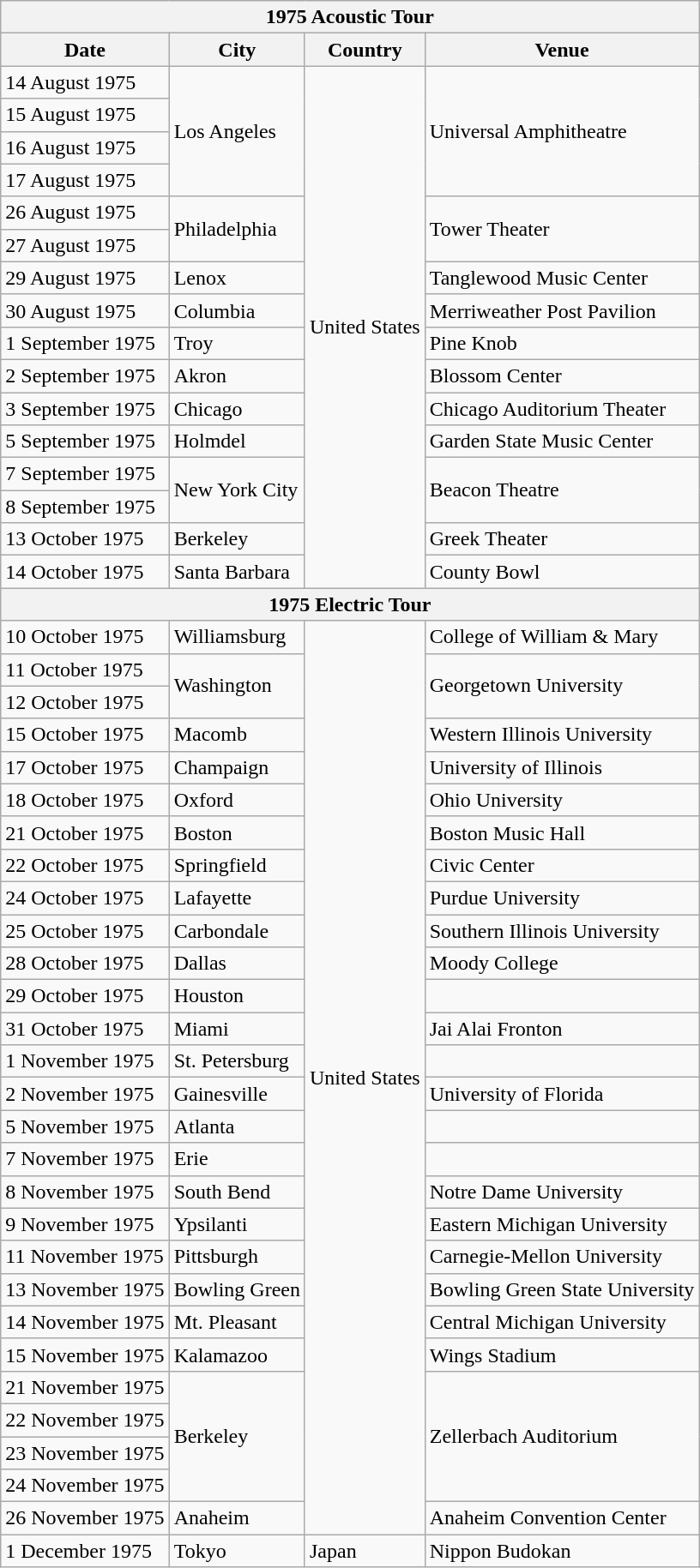<table class="wikitable">
<tr>
<th colspan="4">1975 Acoustic Tour</th>
</tr>
<tr>
<th>Date</th>
<th>City</th>
<th>Country</th>
<th>Venue</th>
</tr>
<tr>
<td>14 August 1975</td>
<td rowspan="4">Los Angeles</td>
<td rowspan="16">United States</td>
<td rowspan="4">Universal Amphitheatre</td>
</tr>
<tr>
<td>15 August 1975</td>
</tr>
<tr>
<td>16 August 1975</td>
</tr>
<tr>
<td>17 August 1975</td>
</tr>
<tr>
<td>26 August 1975</td>
<td rowspan="2">Philadelphia</td>
<td rowspan="2">Tower Theater</td>
</tr>
<tr>
<td>27 August 1975</td>
</tr>
<tr>
<td>29 August 1975</td>
<td>Lenox</td>
<td>Tanglewood Music Center</td>
</tr>
<tr>
<td>30 August 1975</td>
<td>Columbia</td>
<td>Merriweather Post Pavilion</td>
</tr>
<tr>
<td>1 September 1975</td>
<td>Troy</td>
<td>Pine Knob</td>
</tr>
<tr>
<td>2 September 1975</td>
<td>Akron</td>
<td>Blossom Center</td>
</tr>
<tr>
<td>3 September 1975</td>
<td>Chicago</td>
<td>Chicago Auditorium Theater</td>
</tr>
<tr>
<td>5 September 1975</td>
<td>Holmdel</td>
<td>Garden State Music Center</td>
</tr>
<tr>
<td>7 September 1975</td>
<td rowspan="2">New York City</td>
<td rowspan="2">Beacon Theatre</td>
</tr>
<tr>
<td>8 September 1975</td>
</tr>
<tr>
<td>13 October 1975</td>
<td>Berkeley</td>
<td>Greek Theater</td>
</tr>
<tr>
<td>14 October 1975</td>
<td>Santa Barbara</td>
<td>County Bowl</td>
</tr>
<tr>
<th colspan="4">1975 Electric Tour</th>
</tr>
<tr>
<td>10 October 1975</td>
<td>Williamsburg</td>
<td rowspan="28">United States</td>
<td>College of William & Mary</td>
</tr>
<tr>
<td>11 October 1975</td>
<td rowspan="2">Washington</td>
<td rowspan="2">Georgetown University</td>
</tr>
<tr>
<td>12 October 1975</td>
</tr>
<tr>
<td>15 October 1975</td>
<td>Macomb</td>
<td>Western Illinois University</td>
</tr>
<tr>
<td>17 October 1975</td>
<td>Champaign</td>
<td>University of Illinois</td>
</tr>
<tr>
<td>18 October 1975</td>
<td>Oxford</td>
<td>Ohio University</td>
</tr>
<tr>
<td>21 October 1975</td>
<td>Boston</td>
<td>Boston Music Hall</td>
</tr>
<tr>
<td>22 October 1975</td>
<td>Springfield</td>
<td>Civic Center</td>
</tr>
<tr>
<td>24 October 1975</td>
<td>Lafayette</td>
<td>Purdue University</td>
</tr>
<tr>
<td>25 October 1975</td>
<td>Carbondale</td>
<td>Southern Illinois University</td>
</tr>
<tr>
<td>28 October 1975</td>
<td>Dallas</td>
<td>Moody College</td>
</tr>
<tr>
<td>29 October 1975</td>
<td>Houston</td>
<td></td>
</tr>
<tr>
<td>31 October 1975</td>
<td>Miami</td>
<td>Jai Alai Fronton</td>
</tr>
<tr>
<td>1 November 1975</td>
<td>St. Petersburg</td>
<td></td>
</tr>
<tr>
<td>2 November 1975</td>
<td>Gainesville</td>
<td>University of Florida</td>
</tr>
<tr>
<td>5 November 1975</td>
<td>Atlanta</td>
<td></td>
</tr>
<tr>
<td>7 November 1975</td>
<td>Erie</td>
<td></td>
</tr>
<tr>
<td>8 November 1975</td>
<td>South Bend</td>
<td>Notre Dame University</td>
</tr>
<tr>
<td>9 November 1975</td>
<td>Ypsilanti</td>
<td>Eastern Michigan University</td>
</tr>
<tr>
<td>11 November 1975</td>
<td>Pittsburgh</td>
<td>Carnegie-Mellon University</td>
</tr>
<tr>
<td>13 November 1975</td>
<td>Bowling Green</td>
<td>Bowling Green State University</td>
</tr>
<tr>
<td>14 November 1975</td>
<td>Mt. Pleasant</td>
<td>Central Michigan University</td>
</tr>
<tr>
<td>15 November 1975</td>
<td>Kalamazoo</td>
<td>Wings Stadium</td>
</tr>
<tr>
<td>21 November 1975</td>
<td rowspan="4">Berkeley</td>
<td rowspan="4">Zellerbach Auditorium</td>
</tr>
<tr>
<td>22 November 1975</td>
</tr>
<tr>
<td>23 November 1975</td>
</tr>
<tr>
<td>24 November 1975</td>
</tr>
<tr>
<td>26 November 1975</td>
<td>Anaheim</td>
<td>Anaheim Convention Center</td>
</tr>
<tr>
<td>1 December 1975</td>
<td>Tokyo</td>
<td>Japan</td>
<td>Nippon Budokan</td>
</tr>
</table>
